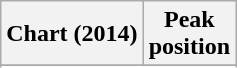<table class="wikitable sortable plainrowheaders" style="text-align:center">
<tr>
<th scope="col">Chart (2014)</th>
<th scope="col">Peak<br> position</th>
</tr>
<tr>
</tr>
<tr>
</tr>
<tr>
</tr>
</table>
